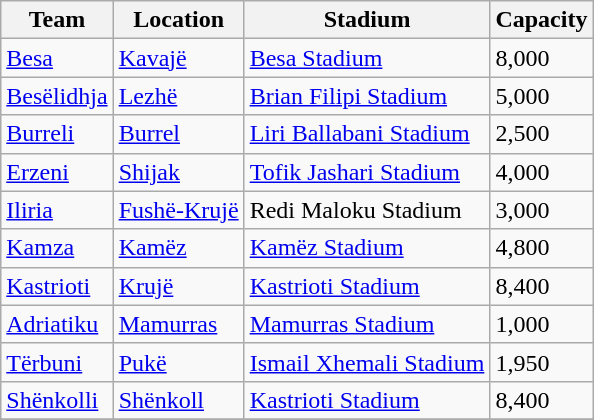<table class="wikitable sortable">
<tr>
<th>Team</th>
<th>Location</th>
<th>Stadium</th>
<th>Capacity</th>
</tr>
<tr>
<td><a href='#'>Besa</a></td>
<td><a href='#'>Kavajë</a></td>
<td><a href='#'>Besa Stadium</a></td>
<td>8,000</td>
</tr>
<tr>
<td><a href='#'>Besëlidhja</a></td>
<td><a href='#'>Lezhë</a></td>
<td><a href='#'>Brian Filipi Stadium</a></td>
<td>5,000</td>
</tr>
<tr>
<td><a href='#'>Burreli</a></td>
<td><a href='#'>Burrel</a></td>
<td><a href='#'>Liri Ballabani Stadium</a></td>
<td>2,500</td>
</tr>
<tr>
<td><a href='#'>Erzeni</a></td>
<td><a href='#'>Shijak</a></td>
<td><a href='#'>Tofik Jashari Stadium</a></td>
<td>4,000</td>
</tr>
<tr>
<td><a href='#'>Iliria</a></td>
<td><a href='#'>Fushë-Krujë</a></td>
<td>Redi Maloku Stadium</td>
<td>3,000</td>
</tr>
<tr>
<td><a href='#'>Kamza</a></td>
<td><a href='#'>Kamëz</a></td>
<td><a href='#'>Kamëz Stadium</a></td>
<td>4,800</td>
</tr>
<tr>
<td><a href='#'>Kastrioti</a></td>
<td><a href='#'>Krujë</a></td>
<td><a href='#'>Kastrioti Stadium</a></td>
<td>8,400</td>
</tr>
<tr>
<td><a href='#'>Adriatiku</a></td>
<td><a href='#'>Mamurras</a></td>
<td><a href='#'>Mamurras Stadium</a></td>
<td>1,000</td>
</tr>
<tr>
<td><a href='#'>Tërbuni</a></td>
<td><a href='#'>Pukë</a></td>
<td><a href='#'>Ismail Xhemali Stadium</a></td>
<td>1,950</td>
</tr>
<tr>
<td><a href='#'>Shënkolli</a></td>
<td><a href='#'>Shënkoll</a></td>
<td><a href='#'>Kastrioti Stadium</a></td>
<td>8,400</td>
</tr>
<tr>
</tr>
</table>
